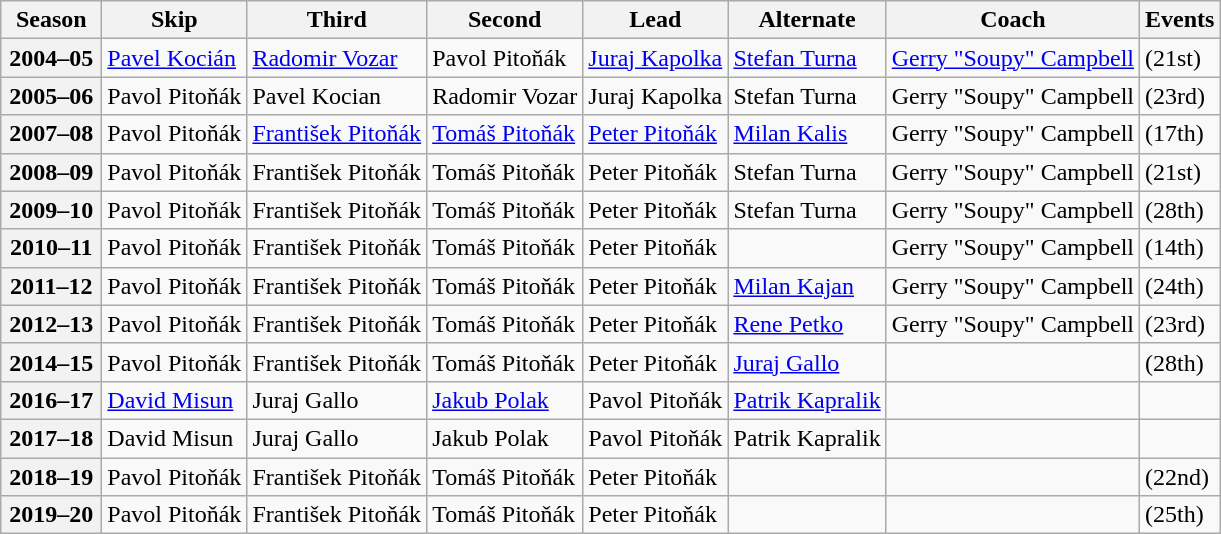<table class="wikitable">
<tr>
<th scope="col" width=60>Season</th>
<th scope="col">Skip</th>
<th scope="col">Third</th>
<th scope="col">Second</th>
<th scope="col">Lead</th>
<th scope="col">Alternate</th>
<th scope="col">Coach</th>
<th scope="col">Events</th>
</tr>
<tr>
<th scope="row">2004–05</th>
<td><a href='#'>Pavel Kocián</a></td>
<td><a href='#'>Radomir Vozar</a></td>
<td>Pavol Pitoňák</td>
<td><a href='#'>Juraj Kapolka</a></td>
<td><a href='#'>Stefan Turna</a></td>
<td><a href='#'>Gerry "Soupy" Campbell</a></td>
<td> (21st)</td>
</tr>
<tr>
<th scope="row">2005–06</th>
<td>Pavol Pitoňák</td>
<td>Pavel Kocian</td>
<td>Radomir Vozar</td>
<td>Juraj Kapolka</td>
<td>Stefan Turna</td>
<td>Gerry "Soupy" Campbell</td>
<td> (23rd)</td>
</tr>
<tr>
<th scope="row">2007–08</th>
<td>Pavol Pitoňák</td>
<td><a href='#'>František Pitoňák</a></td>
<td><a href='#'>Tomáš Pitoňák</a></td>
<td><a href='#'>Peter Pitoňák</a></td>
<td><a href='#'>Milan Kalis</a></td>
<td>Gerry "Soupy" Campbell</td>
<td> (17th)</td>
</tr>
<tr>
<th scope="row">2008–09</th>
<td>Pavol Pitoňák</td>
<td>František Pitoňák</td>
<td>Tomáš Pitoňák</td>
<td>Peter Pitoňák</td>
<td>Stefan Turna</td>
<td>Gerry "Soupy" Campbell</td>
<td> (21st)</td>
</tr>
<tr>
<th scope="row">2009–10</th>
<td>Pavol Pitoňák</td>
<td>František Pitoňák</td>
<td>Tomáš Pitoňák</td>
<td>Peter Pitoňák</td>
<td>Stefan Turna</td>
<td>Gerry "Soupy" Campbell</td>
<td> (28th)</td>
</tr>
<tr>
<th scope="row">2010–11</th>
<td>Pavol Pitoňák</td>
<td>František Pitoňák</td>
<td>Tomáš Pitoňák</td>
<td>Peter Pitoňák</td>
<td></td>
<td>Gerry "Soupy" Campbell</td>
<td> (14th)</td>
</tr>
<tr>
<th scope="row">2011–12</th>
<td>Pavol Pitoňák</td>
<td>František Pitoňák</td>
<td>Tomáš Pitoňák</td>
<td>Peter Pitoňák</td>
<td><a href='#'>Milan Kajan</a></td>
<td>Gerry "Soupy" Campbell</td>
<td> (24th)</td>
</tr>
<tr>
<th scope="row">2012–13</th>
<td>Pavol Pitoňák</td>
<td>František Pitoňák</td>
<td>Tomáš Pitoňák</td>
<td>Peter Pitoňák</td>
<td><a href='#'>Rene Petko</a></td>
<td>Gerry "Soupy" Campbell</td>
<td> (23rd)</td>
</tr>
<tr>
<th scope="row">2014–15</th>
<td>Pavol Pitoňák</td>
<td>František Pitoňák</td>
<td>Tomáš Pitoňák</td>
<td>Peter Pitoňák</td>
<td><a href='#'>Juraj Gallo</a></td>
<td></td>
<td> (28th)</td>
</tr>
<tr>
<th scope="row">2016–17</th>
<td><a href='#'>David Misun</a></td>
<td>Juraj Gallo</td>
<td><a href='#'>Jakub Polak</a></td>
<td>Pavol Pitoňák</td>
<td><a href='#'>Patrik Kapralik</a></td>
<td></td>
<td></td>
</tr>
<tr>
<th scope="row">2017–18</th>
<td>David Misun</td>
<td>Juraj Gallo</td>
<td>Jakub Polak</td>
<td>Pavol Pitoňák</td>
<td>Patrik Kapralik</td>
<td></td>
<td></td>
</tr>
<tr>
<th scope="row">2018–19</th>
<td>Pavol Pitoňák</td>
<td>František Pitoňák</td>
<td>Tomáš Pitoňák</td>
<td>Peter Pitoňák</td>
<td></td>
<td></td>
<td> (22nd)</td>
</tr>
<tr>
<th scope="row">2019–20</th>
<td>Pavol Pitoňák</td>
<td>František Pitoňák</td>
<td>Tomáš Pitoňák</td>
<td>Peter Pitoňák</td>
<td></td>
<td></td>
<td> (25th)</td>
</tr>
</table>
